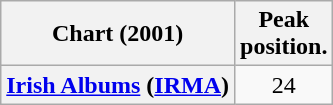<table class="wikitable plainrowheaders">
<tr>
<th scope="col">Chart (2001)</th>
<th scope="col">Peak<br>position.</th>
</tr>
<tr>
<th scope="row"><a href='#'>Irish Albums</a> (<a href='#'>IRMA</a>)</th>
<td align="center">24</td>
</tr>
</table>
